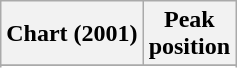<table class="wikitable sortable plainrowheaders" style="text-align:center">
<tr>
<th scope="col">Chart (2001)</th>
<th scope="col">Peak<br> position</th>
</tr>
<tr>
</tr>
<tr>
</tr>
</table>
